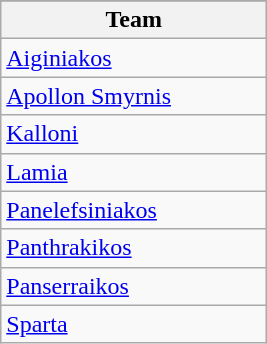<table class="wikitable">
<tr>
</tr>
<tr>
<th width=170>Team</th>
</tr>
<tr>
<td><a href='#'>Aiginiakos</a></td>
</tr>
<tr>
<td><a href='#'>Apollon Smyrnis</a></td>
</tr>
<tr>
<td><a href='#'>Kalloni</a></td>
</tr>
<tr>
<td><a href='#'>Lamia</a></td>
</tr>
<tr>
<td><a href='#'>Panelefsiniakos</a></td>
</tr>
<tr>
<td><a href='#'>Panthrakikos</a></td>
</tr>
<tr>
<td><a href='#'>Panserraikos</a></td>
</tr>
<tr>
<td><a href='#'>Sparta</a></td>
</tr>
</table>
